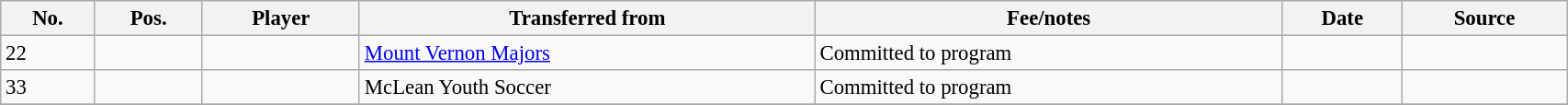<table class="wikitable sortable" style="width:90%; text-align:center; font-size:95%; text-align:left;">
<tr>
<th><strong>No.</strong></th>
<th><strong>Pos.</strong></th>
<th><strong>Player</strong></th>
<th><strong>Transferred from</strong></th>
<th><strong>Fee/notes</strong></th>
<th><strong>Date</strong></th>
<th><strong>Source</strong></th>
</tr>
<tr>
<td>22</td>
<td align=center></td>
<td></td>
<td> <a href='#'>Mount Vernon Majors</a></td>
<td>Committed to program</td>
<td></td>
<td></td>
</tr>
<tr>
<td>33</td>
<td align=center></td>
<td></td>
<td> McLean Youth Soccer</td>
<td>Committed to program</td>
<td></td>
<td></td>
</tr>
<tr>
</tr>
</table>
